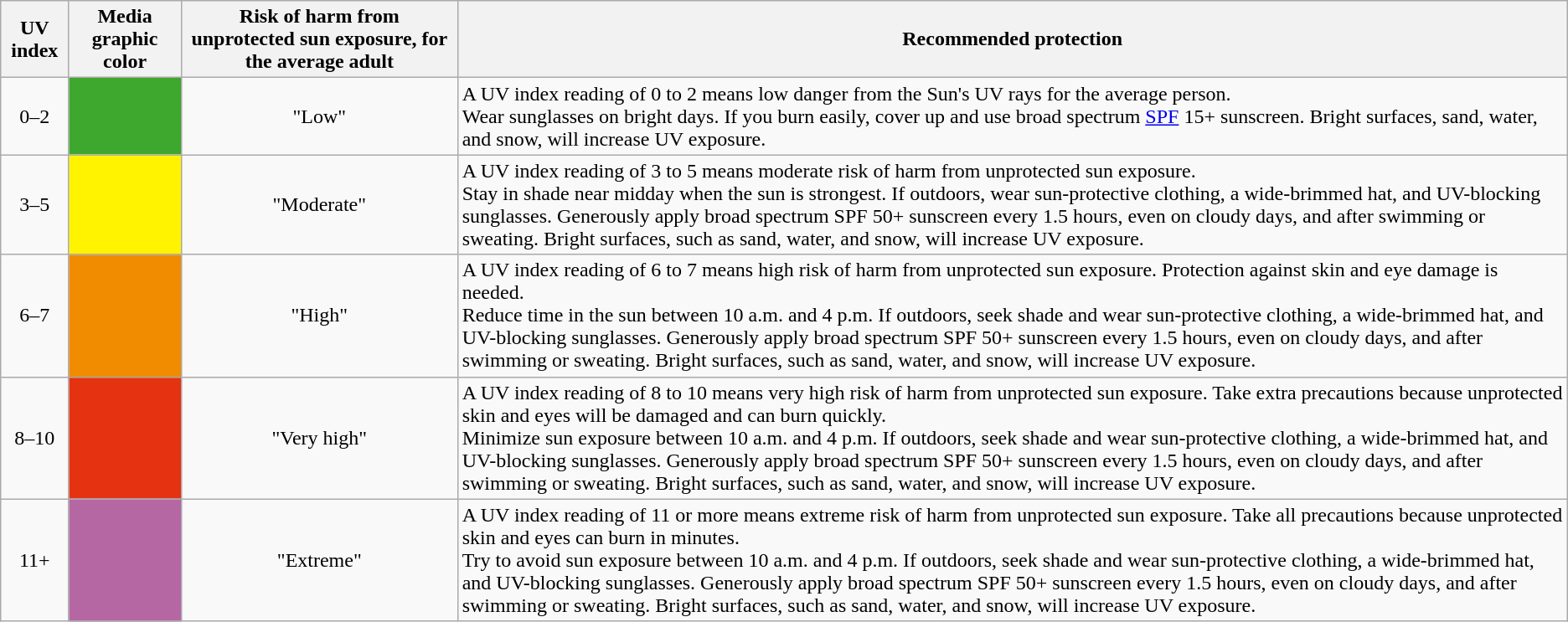<table class="wikitable">
<tr>
<th>UV index</th>
<th>Media graphic color</th>
<th>Risk of harm from unprotected sun exposure, for the average adult</th>
<th>Recommended protection</th>
</tr>
<tr>
<td align="center">0–2</td>
<td align="center" bgcolor="#3EA72D"></td>
<td align="center">"Low"</td>
<td>A UV index reading of 0 to 2 means low danger from the Sun's UV rays for the average person.<br>Wear sunglasses on bright days.
If you burn easily, cover up and use broad spectrum <a href='#'>SPF</a> 15+ sunscreen.
Bright surfaces, sand, water, and snow, will increase UV exposure.</td>
</tr>
<tr>
<td align="center">3–5</td>
<td align="center" bgcolor="#FFF300"></td>
<td align="center">"Moderate"</td>
<td>A UV index reading of 3 to 5 means moderate risk of harm from unprotected sun exposure.<br>Stay in shade near midday when the sun is strongest.
If outdoors, wear sun-protective clothing, a wide-brimmed hat, and UV-blocking sunglasses.
Generously apply broad spectrum SPF 50+ sunscreen every 1.5 hours, even on cloudy days, and after swimming or sweating. 
Bright surfaces, such as sand, water, and snow, will increase UV exposure.</td>
</tr>
<tr>
<td align="center">6–7</td>
<td align="center" bgcolor="#F18B00"></td>
<td align="center">"High"</td>
<td>A UV index reading of 6 to 7 means high risk of harm from unprotected sun exposure. Protection against skin and eye damage is needed.<br>Reduce time in the sun between 10 a.m. and 4 p.m.
If outdoors, seek shade and wear sun-protective clothing, a wide-brimmed hat, and UV-blocking sunglasses.
Generously apply broad spectrum SPF 50+ sunscreen every 1.5 hours, even on cloudy days, and after swimming or sweating. 
Bright surfaces, such as sand, water, and snow, will increase UV exposure.</td>
</tr>
<tr>
<td align="center">8–10</td>
<td align="center" bgcolor="#E53210"></td>
<td align="center">"Very high"</td>
<td>A UV index reading of 8 to 10 means very high risk of harm from unprotected sun exposure. Take extra precautions because unprotected skin and eyes will be damaged and can burn quickly.<br>Minimize sun exposure between 10 a.m. and 4 p.m.
If outdoors, seek shade and wear sun-protective clothing, a wide-brimmed hat, and UV-blocking sunglasses.
Generously apply broad spectrum SPF 50+ sunscreen every 1.5 hours, even on cloudy days, and after swimming or sweating. 
Bright surfaces, such as sand, water, and snow, will increase UV exposure.</td>
</tr>
<tr>
<td align="center">11+</td>
<td align="center" bgcolor="#B567A4"></td>
<td align="center">"Extreme"</td>
<td>A UV index reading of 11 or more means extreme risk of harm from unprotected sun exposure. Take all precautions because unprotected skin and eyes can burn in minutes.<br>Try to avoid sun exposure between 10 a.m. and 4 p.m.
If outdoors, seek shade and wear sun-protective clothing, a wide-brimmed hat, and UV-blocking sunglasses.
Generously apply broad spectrum SPF 50+ sunscreen every 1.5 hours, even on cloudy days, and after swimming or sweating.
Bright surfaces, such as sand, water, and snow, will increase UV exposure.</td>
</tr>
</table>
